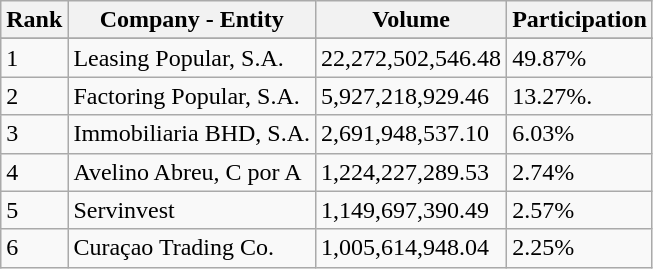<table class="wikitable">
<tr>
<th>Rank</th>
<th>Company - Entity</th>
<th>Volume<br></th>
<th>Participation</th>
</tr>
<tr>
</tr>
<tr>
<td>1</td>
<td>Leasing Popular, S.A.</td>
<td>22,272,502,546.48</td>
<td>49.87%</td>
</tr>
<tr>
<td>2</td>
<td>Factoring Popular, S.A.</td>
<td>5,927,218,929.46</td>
<td>13.27%.</td>
</tr>
<tr>
<td>3</td>
<td>Immobiliaria BHD, S.A.</td>
<td>2,691,948,537.10</td>
<td>6.03%</td>
</tr>
<tr>
<td>4</td>
<td>Avelino Abreu, C por A</td>
<td>1,224,227,289.53</td>
<td>2.74%</td>
</tr>
<tr>
<td>5</td>
<td>Servinvest</td>
<td>1,149,697,390.49</td>
<td>2.57%</td>
</tr>
<tr>
<td>6</td>
<td>Curaçao Trading Co.</td>
<td>1,005,614,948.04</td>
<td>2.25%</td>
</tr>
</table>
